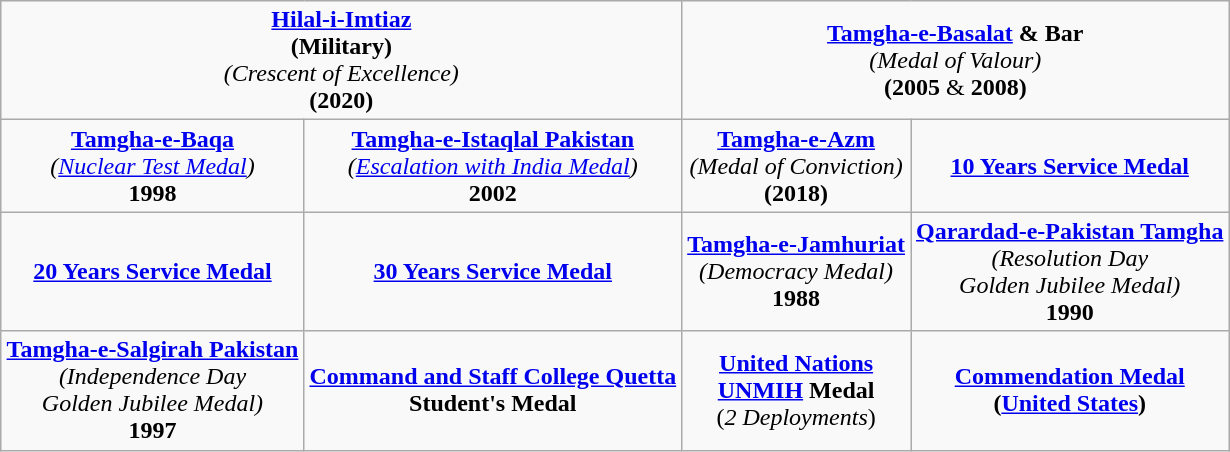<table class="wikitable" style="margin:1em auto; text-align:center;">
<tr>
<td colspan="2"><strong><a href='#'>Hilal-i-Imtiaz</a></strong><br><strong>(Military)</strong><br><em>(Crescent of Excellence)</em><br><strong>(2020)</strong></td>
<td colspan="2"><strong><a href='#'>Tamgha-e-Basalat</a> & Bar</strong><br><em>(Medal of Valour)</em><br><strong>(2005</strong> & <strong>2008)</strong></td>
</tr>
<tr>
<td><strong><a href='#'>Tamgha-e-Baqa</a></strong><br><em>(<a href='#'>Nuclear Test Medal</a>)</em><br><strong>1998</strong></td>
<td><strong><a href='#'>Tamgha-e-Istaqlal Pakistan</a></strong><br><em>(<a href='#'>Escalation with India Medal</a>)</em><br><strong>2002</strong></td>
<td><strong><a href='#'>Tamgha-e-Azm</a></strong><br><em>(Medal of Conviction)</em><br><strong>(2018)</strong></td>
<td><strong><a href='#'>10 Years Service Medal</a></strong></td>
</tr>
<tr>
<td><strong><a href='#'>20 Years Service Medal</a></strong></td>
<td><strong><a href='#'>30 Years Service Medal</a></strong></td>
<td><strong><a href='#'>Tamgha-e-Jamhuriat</a></strong><br><em>(Democracy Medal)</em><br><strong>1988</strong></td>
<td><strong><a href='#'>Qarardad-e-Pakistan Tamgha</a></strong><br><em>(Resolution Day</em><br><em>Golden Jubilee Medal)</em><br><strong>1990</strong></td>
</tr>
<tr>
<td><strong><a href='#'>Tamgha-e-Salgirah Pakistan</a></strong><br><em>(Independence Day</em><br><em>Golden Jubilee Medal)</em><br><strong>1997</strong></td>
<td><strong><a href='#'>Command and Staff College Quetta</a></strong><br><strong>Student's Medal</strong></td>
<td><strong><a href='#'>United Nations</a></strong><br><strong><a href='#'>UNMIH</a> Medal</strong><br>(<em>2 Deployments</em>)</td>
<td><strong><a href='#'>Commendation Medal</a></strong><br><strong>(<a href='#'>United States</a>)</strong></td>
</tr>
</table>
